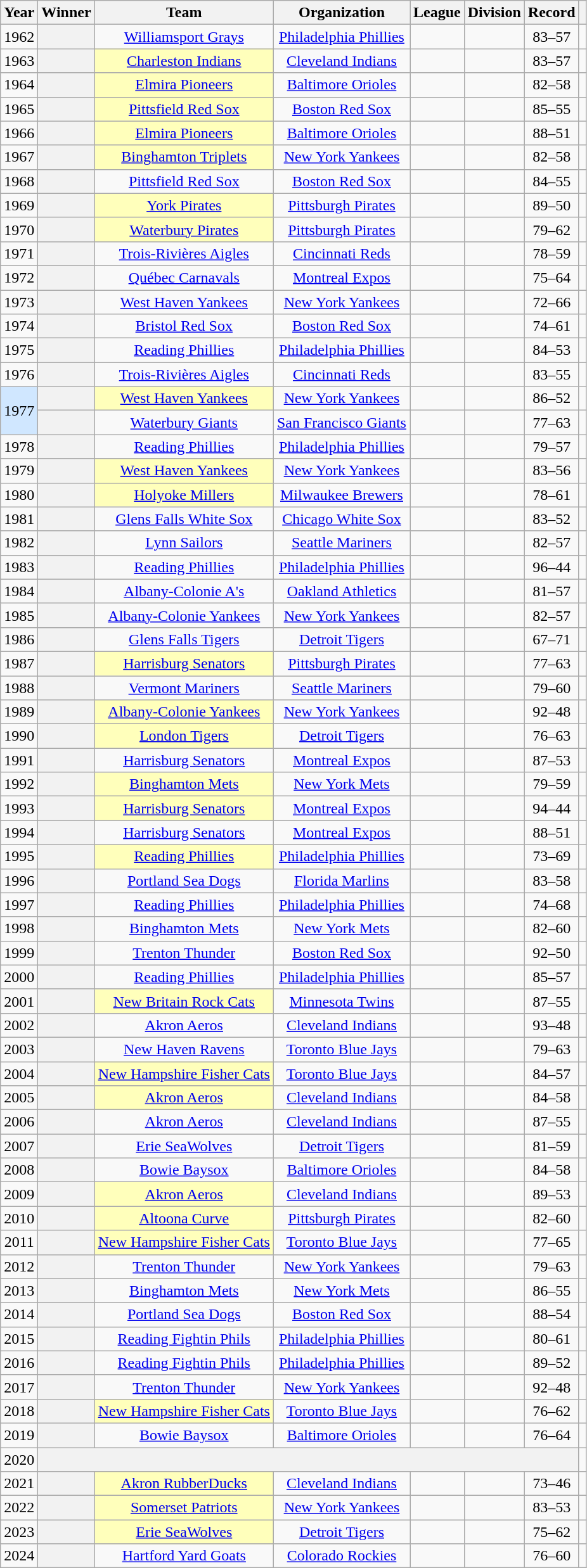<table class="wikitable sortable plainrowheaders" style="text-align:center">
<tr>
<th scope="col">Year</th>
<th scope="col">Winner</th>
<th scope="col">Team</th>
<th scope="col">Organization</th>
<th scope="col">League</th>
<th scope="col">Division</th>
<th scope="col">Record</th>
<th scope="col" class="unsortable"></th>
</tr>
<tr>
<td>1962</td>
<th scope="row" style="text-align:center"></th>
<td><a href='#'>Williamsport Grays</a></td>
<td><a href='#'>Philadelphia Phillies</a></td>
<td></td>
<td></td>
<td>83–57</td>
<td></td>
</tr>
<tr>
<td>1963</td>
<th scope="row" style="text-align:center"></th>
<td style="background-color:#FFFFBB;"><a href='#'>Charleston Indians</a></td>
<td><a href='#'>Cleveland Indians</a></td>
<td></td>
<td></td>
<td>83–57</td>
<td></td>
</tr>
<tr>
<td>1964</td>
<th scope="row" style="text-align:center"></th>
<td style="background-color:#FFFFBB;"><a href='#'>Elmira Pioneers</a></td>
<td><a href='#'>Baltimore Orioles</a></td>
<td></td>
<td></td>
<td>82–58</td>
<td></td>
</tr>
<tr>
<td>1965</td>
<th scope="row" style="text-align:center"></th>
<td style="background-color:#FFFFBB;"><a href='#'>Pittsfield Red Sox</a></td>
<td><a href='#'>Boston Red Sox</a></td>
<td></td>
<td></td>
<td>85–55</td>
<td></td>
</tr>
<tr>
<td>1966</td>
<th scope="row" style="text-align:center"></th>
<td style="background-color:#FFFFBB;"><a href='#'>Elmira Pioneers</a></td>
<td><a href='#'>Baltimore Orioles</a></td>
<td></td>
<td></td>
<td>88–51</td>
<td></td>
</tr>
<tr>
<td>1967</td>
<th scope="row" style="text-align:center"></th>
<td style="background-color:#FFFFBB;"><a href='#'>Binghamton Triplets</a></td>
<td><a href='#'>New York Yankees</a></td>
<td></td>
<td></td>
<td>82–58</td>
<td></td>
</tr>
<tr>
<td>1968</td>
<th scope="row" style="text-align:center"></th>
<td><a href='#'>Pittsfield Red Sox</a></td>
<td><a href='#'>Boston Red Sox</a></td>
<td></td>
<td></td>
<td>84–55</td>
<td></td>
</tr>
<tr>
<td>1969</td>
<th scope="row" style="text-align:center"></th>
<td style="background-color:#FFFFBB;"><a href='#'>York Pirates</a></td>
<td><a href='#'>Pittsburgh Pirates</a></td>
<td></td>
<td></td>
<td>89–50</td>
<td></td>
</tr>
<tr>
<td>1970</td>
<th scope="row" style="text-align:center"></th>
<td style="background-color:#FFFFBB;"><a href='#'>Waterbury Pirates</a></td>
<td><a href='#'>Pittsburgh Pirates</a></td>
<td></td>
<td></td>
<td>79–62</td>
<td></td>
</tr>
<tr>
<td>1971</td>
<th scope="row" style="text-align:center"></th>
<td><a href='#'>Trois-Rivières Aigles</a></td>
<td><a href='#'>Cincinnati Reds</a></td>
<td></td>
<td></td>
<td>78–59</td>
<td></td>
</tr>
<tr>
<td>1972</td>
<th scope="row" style="text-align:center"></th>
<td><a href='#'>Québec Carnavals</a></td>
<td><a href='#'>Montreal Expos</a></td>
<td></td>
<td></td>
<td>75–64</td>
<td></td>
</tr>
<tr>
<td>1973</td>
<th scope="row" style="text-align:center"></th>
<td><a href='#'>West Haven Yankees</a></td>
<td><a href='#'>New York Yankees</a></td>
<td></td>
<td></td>
<td>72–66</td>
<td></td>
</tr>
<tr>
<td>1974</td>
<th scope="row" style="text-align:center"></th>
<td><a href='#'>Bristol Red Sox</a></td>
<td><a href='#'>Boston Red Sox</a></td>
<td></td>
<td></td>
<td>74–61</td>
<td></td>
</tr>
<tr>
<td>1975</td>
<th scope="row" style="text-align:center"></th>
<td><a href='#'>Reading Phillies</a></td>
<td><a href='#'>Philadelphia Phillies</a></td>
<td></td>
<td></td>
<td>84–53</td>
<td></td>
</tr>
<tr>
<td>1976</td>
<th scope="row" style="text-align:center"></th>
<td><a href='#'>Trois-Rivières Aigles</a></td>
<td><a href='#'>Cincinnati Reds</a></td>
<td></td>
<td></td>
<td>83–55</td>
<td></td>
</tr>
<tr>
<td style="background-color:#D0E7FF;" rowspan="2">1977</td>
<th scope="row" style="text-align:center"></th>
<td style="background-color:#FFFFBB;"><a href='#'>West Haven Yankees</a></td>
<td><a href='#'>New York Yankees</a></td>
<td></td>
<td></td>
<td>86–52</td>
<td></td>
</tr>
<tr>
<th scope="row" style="text-align:center"></th>
<td><a href='#'>Waterbury Giants</a></td>
<td><a href='#'>San Francisco Giants</a></td>
<td></td>
<td></td>
<td>77–63</td>
<td></td>
</tr>
<tr>
<td>1978</td>
<th scope="row" style="text-align:center"></th>
<td><a href='#'>Reading Phillies</a></td>
<td><a href='#'>Philadelphia Phillies</a></td>
<td></td>
<td></td>
<td>79–57</td>
<td></td>
</tr>
<tr>
<td>1979</td>
<th scope="row" style="text-align:center"></th>
<td style="background-color:#FFFFBB;"><a href='#'>West Haven Yankees</a></td>
<td><a href='#'>New York Yankees</a></td>
<td></td>
<td></td>
<td>83–56</td>
<td></td>
</tr>
<tr>
<td>1980</td>
<th scope="row" style="text-align:center"></th>
<td style="background-color:#FFFFBB;"><a href='#'>Holyoke Millers</a></td>
<td><a href='#'>Milwaukee Brewers</a></td>
<td></td>
<td></td>
<td>78–61</td>
<td></td>
</tr>
<tr>
<td>1981</td>
<th scope="row" style="text-align:center"></th>
<td><a href='#'>Glens Falls White Sox</a></td>
<td><a href='#'>Chicago White Sox</a></td>
<td></td>
<td></td>
<td>83–52</td>
<td></td>
</tr>
<tr>
<td>1982</td>
<th scope="row" style="text-align:center"></th>
<td><a href='#'>Lynn Sailors</a></td>
<td><a href='#'>Seattle Mariners</a></td>
<td></td>
<td></td>
<td>82–57</td>
<td></td>
</tr>
<tr>
<td>1983</td>
<th scope="row" style="text-align:center"> </th>
<td><a href='#'>Reading Phillies</a></td>
<td><a href='#'>Philadelphia Phillies</a></td>
<td></td>
<td></td>
<td>96–44</td>
<td></td>
</tr>
<tr>
<td>1984</td>
<th scope="row" style="text-align:center"></th>
<td><a href='#'>Albany-Colonie A's</a></td>
<td><a href='#'>Oakland Athletics</a></td>
<td></td>
<td></td>
<td>81–57</td>
<td></td>
</tr>
<tr>
<td>1985</td>
<th scope="row" style="text-align:center"></th>
<td><a href='#'>Albany-Colonie Yankees</a></td>
<td><a href='#'>New York Yankees</a></td>
<td></td>
<td></td>
<td>82–57</td>
<td></td>
</tr>
<tr>
<td>1986</td>
<th scope="row" style="text-align:center"></th>
<td><a href='#'>Glens Falls Tigers</a></td>
<td><a href='#'>Detroit Tigers</a></td>
<td></td>
<td></td>
<td>67–71</td>
<td></td>
</tr>
<tr>
<td>1987</td>
<th scope="row" style="text-align:center"></th>
<td style="background-color:#FFFFBB;"><a href='#'>Harrisburg Senators</a></td>
<td><a href='#'>Pittsburgh Pirates</a></td>
<td></td>
<td></td>
<td>77–63</td>
<td></td>
</tr>
<tr>
<td>1988</td>
<th scope="row" style="text-align:center"></th>
<td><a href='#'>Vermont Mariners</a></td>
<td><a href='#'>Seattle Mariners</a></td>
<td></td>
<td></td>
<td>79–60</td>
<td></td>
</tr>
<tr>
<td>1989</td>
<th scope="row" style="text-align:center"></th>
<td style="background-color:#FFFFBB;"><a href='#'>Albany-Colonie Yankees</a></td>
<td><a href='#'>New York Yankees</a></td>
<td></td>
<td></td>
<td>92–48</td>
<td></td>
</tr>
<tr>
<td>1990</td>
<th scope="row" style="text-align:center"></th>
<td style="background-color:#FFFFBB;"><a href='#'>London Tigers</a></td>
<td><a href='#'>Detroit Tigers</a></td>
<td></td>
<td></td>
<td>76–63</td>
<td></td>
</tr>
<tr>
<td>1991</td>
<th scope="row" style="text-align:center"></th>
<td><a href='#'>Harrisburg Senators</a></td>
<td><a href='#'>Montreal Expos</a></td>
<td></td>
<td></td>
<td>87–53</td>
<td></td>
</tr>
<tr>
<td>1992</td>
<th scope="row" style="text-align:center"></th>
<td style="background-color:#FFFFBB;"><a href='#'>Binghamton Mets</a></td>
<td><a href='#'>New York Mets</a></td>
<td></td>
<td></td>
<td>79–59</td>
<td></td>
</tr>
<tr>
<td>1993</td>
<th scope="row" style="text-align:center"></th>
<td style="background-color:#FFFFBB;"><a href='#'>Harrisburg Senators</a></td>
<td><a href='#'>Montreal Expos</a></td>
<td></td>
<td></td>
<td>94–44</td>
<td></td>
</tr>
<tr>
<td>1994</td>
<th scope="row" style="text-align:center"></th>
<td><a href='#'>Harrisburg Senators</a></td>
<td><a href='#'>Montreal Expos</a></td>
<td></td>
<td></td>
<td>88–51</td>
<td></td>
</tr>
<tr>
<td>1995</td>
<th scope="row" style="text-align:center"> </th>
<td style="background-color:#FFFFBB;"><a href='#'>Reading Phillies</a></td>
<td><a href='#'>Philadelphia Phillies</a></td>
<td></td>
<td></td>
<td>73–69</td>
<td></td>
</tr>
<tr>
<td>1996</td>
<th scope="row" style="text-align:center"></th>
<td><a href='#'>Portland Sea Dogs</a></td>
<td><a href='#'>Florida Marlins</a></td>
<td></td>
<td></td>
<td>83–58</td>
<td></td>
</tr>
<tr>
<td>1997</td>
<th scope="row" style="text-align:center"></th>
<td><a href='#'>Reading Phillies</a></td>
<td><a href='#'>Philadelphia Phillies</a></td>
<td></td>
<td></td>
<td>74–68</td>
<td></td>
</tr>
<tr>
<td>1998</td>
<th scope="row" style="text-align:center"></th>
<td><a href='#'>Binghamton Mets</a></td>
<td><a href='#'>New York Mets</a></td>
<td></td>
<td></td>
<td>82–60</td>
<td></td>
</tr>
<tr>
<td>1999</td>
<th scope="row" style="text-align:center"></th>
<td><a href='#'>Trenton Thunder</a></td>
<td><a href='#'>Boston Red Sox</a></td>
<td></td>
<td></td>
<td>92–50</td>
<td></td>
</tr>
<tr>
<td>2000</td>
<th scope="row" style="text-align:center"></th>
<td><a href='#'>Reading Phillies</a></td>
<td><a href='#'>Philadelphia Phillies</a></td>
<td></td>
<td></td>
<td>85–57</td>
<td></td>
</tr>
<tr>
<td>2001</td>
<th scope="row" style="text-align:center"></th>
<td style="background-color:#FFFFBB;"><a href='#'>New Britain Rock Cats</a></td>
<td><a href='#'>Minnesota Twins</a></td>
<td></td>
<td></td>
<td>87–55</td>
<td></td>
</tr>
<tr>
<td>2002</td>
<th scope="row" style="text-align:center"> </th>
<td><a href='#'>Akron Aeros</a></td>
<td><a href='#'>Cleveland Indians</a></td>
<td></td>
<td></td>
<td>93–48</td>
<td></td>
</tr>
<tr>
<td>2003</td>
<th scope="row" style="text-align:center"></th>
<td><a href='#'>New Haven Ravens</a></td>
<td><a href='#'>Toronto Blue Jays</a></td>
<td></td>
<td></td>
<td>79–63</td>
<td></td>
</tr>
<tr>
<td>2004</td>
<th scope="row" style="text-align:center"></th>
<td style="background-color:#FFFFBB;"><a href='#'>New Hampshire Fisher Cats</a></td>
<td><a href='#'>Toronto Blue Jays</a></td>
<td></td>
<td></td>
<td>84–57</td>
<td></td>
</tr>
<tr>
<td>2005</td>
<th scope="row" style="text-align:center"></th>
<td style="background-color:#FFFFBB;"><a href='#'>Akron Aeros</a></td>
<td><a href='#'>Cleveland Indians</a></td>
<td></td>
<td></td>
<td>84–58</td>
<td></td>
</tr>
<tr>
<td>2006</td>
<th scope="row" style="text-align:center"></th>
<td><a href='#'>Akron Aeros</a></td>
<td><a href='#'>Cleveland Indians</a></td>
<td></td>
<td></td>
<td>87–55</td>
<td></td>
</tr>
<tr>
<td>2007</td>
<th scope="row" style="text-align:center"> </th>
<td><a href='#'>Erie SeaWolves</a></td>
<td><a href='#'>Detroit Tigers</a></td>
<td></td>
<td></td>
<td>81–59</td>
<td></td>
</tr>
<tr>
<td>2008</td>
<th scope="row" style="text-align:center"> </th>
<td><a href='#'>Bowie Baysox</a></td>
<td><a href='#'>Baltimore Orioles</a></td>
<td></td>
<td></td>
<td>84–58</td>
<td></td>
</tr>
<tr>
<td>2009</td>
<th scope="row" style="text-align:center"></th>
<td style="background-color:#FFFFBB;"><a href='#'>Akron Aeros</a></td>
<td><a href='#'>Cleveland Indians</a></td>
<td></td>
<td></td>
<td>89–53</td>
<td></td>
</tr>
<tr>
<td>2010</td>
<th scope="row" style="text-align:center"> </th>
<td style="background-color:#FFFFBB;"><a href='#'>Altoona Curve</a></td>
<td><a href='#'>Pittsburgh Pirates</a></td>
<td></td>
<td></td>
<td>82–60</td>
<td></td>
</tr>
<tr>
<td>2011</td>
<th scope="row" style="text-align:center"></th>
<td style="background-color:#FFFFBB;"><a href='#'>New Hampshire Fisher Cats</a></td>
<td><a href='#'>Toronto Blue Jays</a></td>
<td></td>
<td></td>
<td>77–65</td>
<td></td>
</tr>
<tr>
<td>2012</td>
<th scope="row" style="text-align:center"></th>
<td><a href='#'>Trenton Thunder</a></td>
<td><a href='#'>New York Yankees</a></td>
<td></td>
<td></td>
<td>79–63</td>
<td></td>
</tr>
<tr>
<td>2013</td>
<th scope="row" style="text-align:center"></th>
<td><a href='#'>Binghamton Mets</a></td>
<td><a href='#'>New York Mets</a></td>
<td></td>
<td></td>
<td>86–55</td>
<td></td>
</tr>
<tr>
<td>2014</td>
<th scope="row" style="text-align:center"></th>
<td><a href='#'>Portland Sea Dogs</a></td>
<td><a href='#'>Boston Red Sox</a></td>
<td></td>
<td></td>
<td>88–54</td>
<td></td>
</tr>
<tr>
<td>2015</td>
<th scope="row" style="text-align:center"> </th>
<td><a href='#'>Reading Fightin Phils</a></td>
<td><a href='#'>Philadelphia Phillies</a></td>
<td></td>
<td></td>
<td>80–61</td>
<td></td>
</tr>
<tr>
<td>2016</td>
<th scope="row" style="text-align:center"> </th>
<td><a href='#'>Reading Fightin Phils</a></td>
<td><a href='#'>Philadelphia Phillies</a></td>
<td></td>
<td></td>
<td>89–52</td>
<td></td>
</tr>
<tr>
<td>2017</td>
<th scope="row" style="text-align:center"></th>
<td><a href='#'>Trenton Thunder</a></td>
<td><a href='#'>New York Yankees</a></td>
<td></td>
<td></td>
<td>92–48</td>
<td></td>
</tr>
<tr>
<td>2018</td>
<th scope="row" style="text-align:center"></th>
<td style="background-color:#FFFFBB;"><a href='#'>New Hampshire Fisher Cats</a></td>
<td><a href='#'>Toronto Blue Jays</a></td>
<td></td>
<td></td>
<td>76–62</td>
<td></td>
</tr>
<tr>
<td>2019</td>
<th scope="row" style="text-align:center"></th>
<td><a href='#'>Bowie Baysox</a></td>
<td><a href='#'>Baltimore Orioles</a></td>
<td></td>
<td></td>
<td>76–64</td>
<td></td>
</tr>
<tr>
<td>2020</td>
<th scope="row" style="text-align:center" colspan="6"></th>
<td></td>
</tr>
<tr>
<td>2021</td>
<th scope="row" style="text-align:center"></th>
<td style="background-color:#FFFFBB;"><a href='#'>Akron RubberDucks</a></td>
<td><a href='#'>Cleveland Indians</a></td>
<td></td>
<td></td>
<td>73–46</td>
<td></td>
</tr>
<tr>
<td>2022</td>
<th scope="row" style="text-align:center"></th>
<td style="background-color:#FFFFBB;"><a href='#'>Somerset Patriots</a></td>
<td><a href='#'>New York Yankees</a></td>
<td></td>
<td></td>
<td>83–53</td>
<td></td>
</tr>
<tr>
<td>2023</td>
<th scope="row" style="text-align:center"></th>
<td style="background-color:#FFFFBB;"><a href='#'>Erie SeaWolves</a></td>
<td><a href='#'>Detroit Tigers</a></td>
<td></td>
<td></td>
<td>75–62</td>
<td></td>
</tr>
<tr>
<td>2024</td>
<th scope="row" style="text-align:center"></th>
<td><a href='#'>Hartford Yard Goats</a></td>
<td><a href='#'>Colorado Rockies</a></td>
<td></td>
<td></td>
<td>76–60</td>
<td></td>
</tr>
</table>
